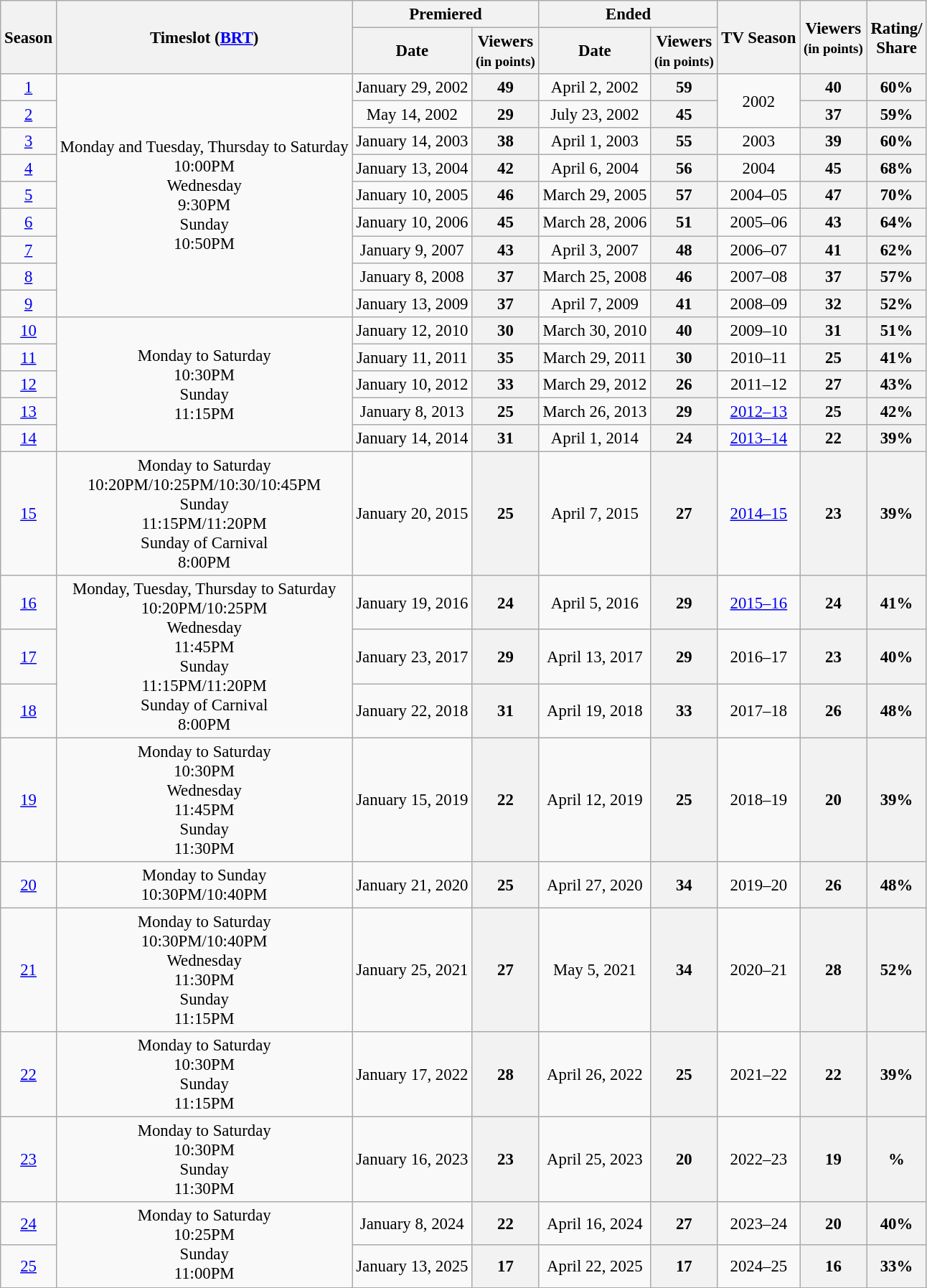<table class="wikitable" style="text-align:center; font-size:95%">
<tr>
<th rowspan=2>Season</th>
<th rowspan=2>Timeslot (<a href='#'>BRT</a>)</th>
<th colspan=2>Premiered</th>
<th colspan=2>Ended</th>
<th rowspan=2>TV Season</th>
<th rowspan=2>Viewers<br><small>(in points)</small></th>
<th rowspan=2>Rating/<br>Share</th>
</tr>
<tr>
<th>Date</th>
<th>Viewers<br><small>(in points)</small></th>
<th>Date</th>
<th>Viewers<br><small>(in points)</small></th>
</tr>
<tr>
<td><a href='#'>1</a></td>
<td rowspan=9>Monday and Tuesday, Thursday to Saturday<br>10:00PM<br>Wednesday<br>9:30PM<br>Sunday<br>10:50PM</td>
<td>January 29, 2002</td>
<th>49</th>
<td>April 2, 2002</td>
<th>59</th>
<td rowspan=2>2002</td>
<th>40</th>
<th>60%</th>
</tr>
<tr>
<td><a href='#'>2</a></td>
<td>May 14, 2002</td>
<th>29</th>
<td>July 23, 2002</td>
<th>45</th>
<th>37</th>
<th>59%</th>
</tr>
<tr>
<td><a href='#'>3</a></td>
<td>January 14, 2003</td>
<th>38</th>
<td>April 1, 2003</td>
<th>55</th>
<td>2003</td>
<th>39</th>
<th>60%</th>
</tr>
<tr>
<td><a href='#'>4</a></td>
<td>January 13, 2004</td>
<th>42</th>
<td>April 6, 2004</td>
<th>56</th>
<td>2004</td>
<th>45</th>
<th>68%</th>
</tr>
<tr>
<td><a href='#'>5</a></td>
<td>January 10, 2005</td>
<th>46</th>
<td>March 29, 2005</td>
<th>57</th>
<td>2004–05</td>
<th>47</th>
<th>70%</th>
</tr>
<tr>
<td><a href='#'>6</a></td>
<td>January 10, 2006</td>
<th>45</th>
<td>March 28, 2006</td>
<th>51</th>
<td>2005–06</td>
<th>43</th>
<th>64%</th>
</tr>
<tr>
<td><a href='#'>7</a></td>
<td>January 9, 2007</td>
<th>43</th>
<td>April 3, 2007</td>
<th>48</th>
<td>2006–07</td>
<th>41</th>
<th>62%</th>
</tr>
<tr>
<td><a href='#'>8</a></td>
<td>January 8, 2008</td>
<th>37</th>
<td>March 25, 2008</td>
<th>46</th>
<td>2007–08</td>
<th>37</th>
<th>57%</th>
</tr>
<tr>
<td><a href='#'>9</a></td>
<td>January 13, 2009</td>
<th>37</th>
<td>April 7, 2009</td>
<th>41</th>
<td>2008–09</td>
<th>32</th>
<th>52%</th>
</tr>
<tr>
<td><a href='#'>10</a></td>
<td rowspan=5>Monday to Saturday<br>10:30PM<br>Sunday<br>11:15PM</td>
<td>January 12, 2010</td>
<th>30</th>
<td>March 30, 2010</td>
<th>40</th>
<td>2009–10</td>
<th>31</th>
<th>51%</th>
</tr>
<tr>
<td><a href='#'>11</a></td>
<td>January 11, 2011</td>
<th>35</th>
<td>March 29, 2011</td>
<th>30</th>
<td>2010–11</td>
<th>25</th>
<th>41%</th>
</tr>
<tr>
<td><a href='#'>12</a></td>
<td>January 10, 2012</td>
<th>33</th>
<td>March 29, 2012</td>
<th>26</th>
<td>2011–12</td>
<th>27</th>
<th>43%</th>
</tr>
<tr>
<td><a href='#'>13</a></td>
<td>January 8, 2013</td>
<th>25</th>
<td>March 26, 2013</td>
<th>29</th>
<td><a href='#'>2012–13</a></td>
<th>25</th>
<th>42%</th>
</tr>
<tr>
<td><a href='#'>14</a></td>
<td>January 14, 2014</td>
<th>31</th>
<td>April 1, 2014</td>
<th>24</th>
<td><a href='#'>2013–14</a></td>
<th>22</th>
<th>39%</th>
</tr>
<tr>
<td><a href='#'>15</a></td>
<td>Monday to Saturday<br>10:20PM/10:25PM/10:30/10:45PM<br>Sunday<br>11:15PM/11:20PM<br>Sunday of Carnival<br>8:00PM</td>
<td>January 20, 2015</td>
<th>25</th>
<td>April 7, 2015</td>
<th>27</th>
<td><a href='#'>2014–15</a></td>
<th>23</th>
<th>39%</th>
</tr>
<tr>
<td><a href='#'>16</a></td>
<td rowspan=3>Monday, Tuesday, Thursday to Saturday<br>10:20PM/10:25PM<br>Wednesday<br>11:45PM<br>Sunday<br>11:15PM/11:20PM<br>Sunday of Carnival<br>8:00PM</td>
<td>January 19, 2016</td>
<th>24</th>
<td>April 5, 2016</td>
<th>29</th>
<td><a href='#'>2015–16</a></td>
<th>24</th>
<th>41%</th>
</tr>
<tr>
<td><a href='#'>17</a></td>
<td>January 23, 2017</td>
<th>29</th>
<td>April 13, 2017</td>
<th>29</th>
<td>2016–17</td>
<th>23</th>
<th>40%</th>
</tr>
<tr>
<td><a href='#'>18</a></td>
<td>January 22, 2018</td>
<th>31</th>
<td>April 19, 2018</td>
<th>33</th>
<td>2017–18</td>
<th>26</th>
<th>48%</th>
</tr>
<tr>
<td><a href='#'>19</a></td>
<td>Monday to Saturday<br>10:30PM<br>Wednesday<br>11:45PM<br>Sunday<br>11:30PM</td>
<td>January 15, 2019</td>
<th>22</th>
<td>April 12, 2019</td>
<th>25</th>
<td>2018–19</td>
<th>20</th>
<th>39%</th>
</tr>
<tr>
<td><a href='#'>20</a></td>
<td>Monday to Sunday<br>10:30PM/10:40PM</td>
<td>January 21, 2020</td>
<th>25</th>
<td>April 27, 2020</td>
<th>34</th>
<td>2019–20</td>
<th>26</th>
<th>48%</th>
</tr>
<tr>
<td><a href='#'>21</a></td>
<td>Monday to Saturday<br>10:30PM/10:40PM<br>Wednesday<br>11:30PM<br>Sunday<br>11:15PM</td>
<td>January 25, 2021</td>
<th>27</th>
<td>May 5, 2021</td>
<th>34</th>
<td>2020–21</td>
<th>28</th>
<th>52%</th>
</tr>
<tr>
<td><a href='#'>22</a></td>
<td>Monday to Saturday<br>10:30PM<br>Sunday<br>11:15PM</td>
<td>January 17, 2022</td>
<th>28</th>
<td>April 26, 2022</td>
<th>25</th>
<td>2021–22</td>
<th>22</th>
<th>39%</th>
</tr>
<tr>
<td><a href='#'>23</a></td>
<td>Monday to Saturday<br>10:30PM<br>Sunday<br>11:30PM</td>
<td>January 16, 2023</td>
<th>23</th>
<td>April 25, 2023</td>
<th>20</th>
<td>2022–23</td>
<th>19</th>
<th>%</th>
</tr>
<tr>
<td><a href='#'>24</a></td>
<td rowspan=2>Monday to Saturday<br>10:25PM<br>Sunday<br>11:00PM</td>
<td>January 8, 2024</td>
<th>22</th>
<td>April 16, 2024</td>
<th>27</th>
<td>2023–24</td>
<th>20</th>
<th>40%</th>
</tr>
<tr>
<td><a href='#'>25</a></td>
<td>January 13, 2025</td>
<th>17</th>
<td>April 22, 2025</td>
<th>17</th>
<td>2024–25</td>
<th>16</th>
<th>33%</th>
</tr>
</table>
